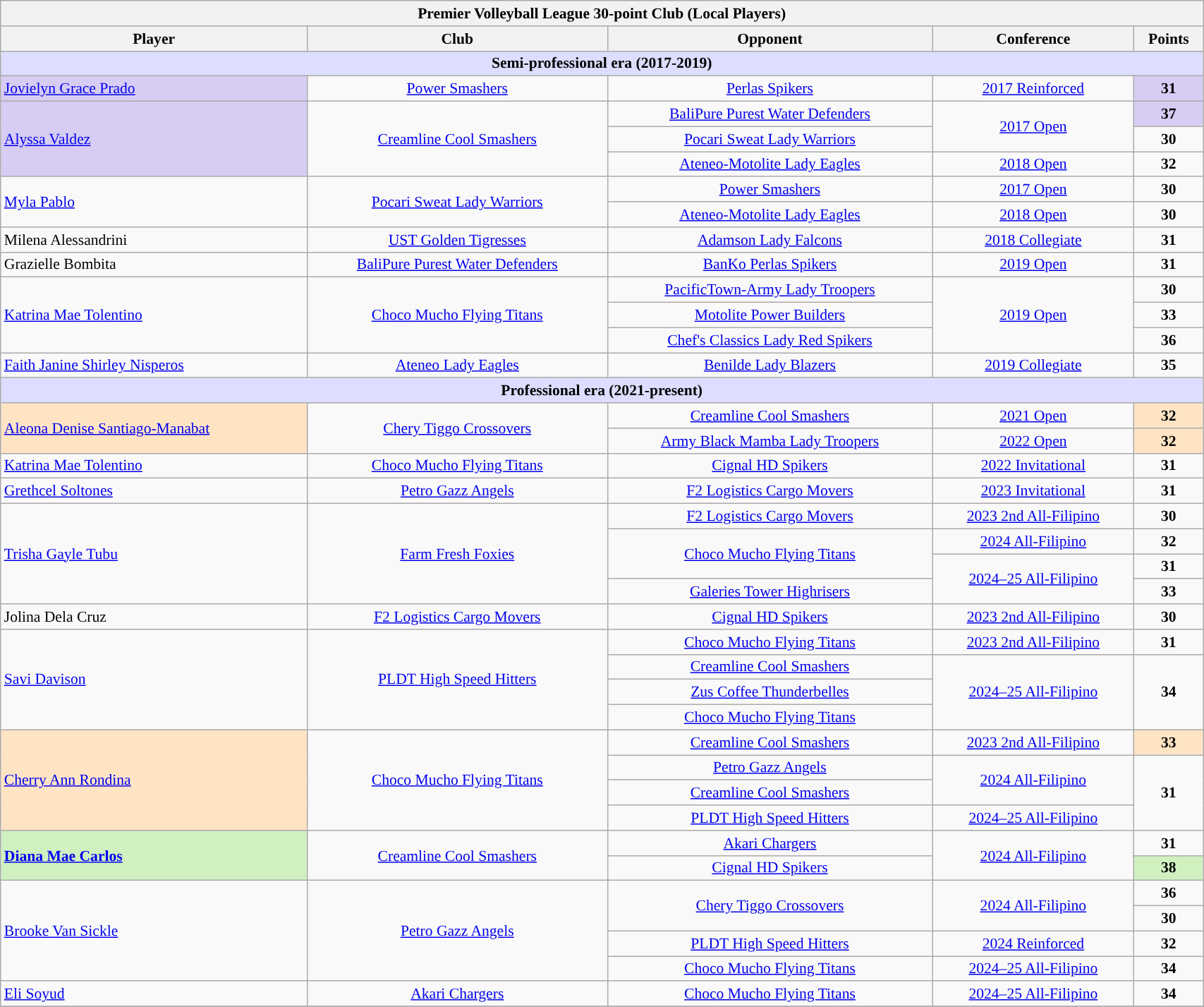<table class="wikitable collapsible autocollapse" style="width:90%; font-size:90%; text-align:left">
<tr>
<th colspan="5">Premier Volleyball League 30-point Club (Local Players)</th>
</tr>
<tr>
<th>Player</th>
<th>Club</th>
<th>Opponent</th>
<th>Conference</th>
<th>Points</th>
</tr>
<tr>
<th colspan="5" style="background:#DDDDFF">Semi-professional era (2017-2019)</th>
</tr>
<tr>
<td style="background-color:#d7ccf3;"><a href='#'>Jovielyn Grace Prado</a></td>
<td align=center><a href='#'>Power Smashers</a></td>
<td align=center><a href='#'>Perlas Spikers</a></td>
<td align=center><a href='#'>2017 Reinforced</a></td>
<td align=center style="background-color:#d7ccf3;"><strong>31</strong></td>
</tr>
<tr>
<td rowspan=3 style="background-color:#d7ccf3;"><a href='#'>Alyssa Valdez</a></td>
<td align=center rowspan=3><a href='#'>Creamline Cool Smashers</a></td>
<td align=center><a href='#'>BaliPure Purest Water Defenders</a></td>
<td align=center rowspan=2><a href='#'>2017 Open</a></td>
<td align=center style="background-color:#d7ccf3;"><strong>37</strong></td>
</tr>
<tr>
<td align=center><a href='#'>Pocari Sweat Lady Warriors</a></td>
<td align=center><strong>30</strong></td>
</tr>
<tr>
<td align=center><a href='#'>Ateneo-Motolite Lady Eagles</a></td>
<td align=center><a href='#'>2018 Open</a></td>
<td align=center><strong>32</strong></td>
</tr>
<tr>
<td rowspan=2><a href='#'>Myla Pablo</a></td>
<td align=center rowspan=2><a href='#'>Pocari Sweat Lady Warriors</a></td>
<td align=center><a href='#'>Power Smashers</a></td>
<td align=center><a href='#'>2017 Open</a></td>
<td align=center><strong>30</strong></td>
</tr>
<tr>
<td align=center><a href='#'>Ateneo-Motolite Lady Eagles</a></td>
<td align=center><a href='#'>2018 Open</a></td>
<td align=center><strong>30</strong></td>
</tr>
<tr>
<td>Milena Alessandrini</td>
<td align=center><a href='#'>UST Golden Tigresses</a></td>
<td align=center><a href='#'>Adamson Lady Falcons</a></td>
<td align=center><a href='#'>2018 Collegiate</a></td>
<td align=center><strong>31</strong></td>
</tr>
<tr>
<td>Grazielle Bombita</td>
<td align=center><a href='#'>BaliPure Purest Water Defenders</a></td>
<td align=center><a href='#'>BanKo Perlas Spikers</a></td>
<td align=center><a href='#'>2019 Open</a></td>
<td align=center><strong>31</strong></td>
</tr>
<tr>
<td rowspan=3><a href='#'>Katrina Mae Tolentino</a></td>
<td align=center rowspan=3><a href='#'>Choco Mucho Flying Titans</a></td>
<td align=center><a href='#'>PacificTown-Army Lady Troopers</a></td>
<td align=center rowspan=3><a href='#'>2019 Open</a></td>
<td align=center><strong>30</strong></td>
</tr>
<tr>
<td align=center><a href='#'>Motolite Power Builders</a></td>
<td align=center><strong>33</strong></td>
</tr>
<tr>
<td align=center><a href='#'>Chef's Classics Lady Red Spikers</a></td>
<td align=center><strong>36</strong></td>
</tr>
<tr>
<td><a href='#'>Faith Janine Shirley Nisperos</a></td>
<td align=center><a href='#'>Ateneo Lady Eagles</a></td>
<td align=center><a href='#'>Benilde Lady Blazers</a></td>
<td align=center><a href='#'>2019 Collegiate</a></td>
<td align=center><strong>35</strong></td>
</tr>
<tr>
<th colspan="5" style="background:#DDDDFF">Professional era (2021-present)</th>
</tr>
<tr>
<td rowspan=2 style="background-color:#ffe4c4;"><a href='#'>Aleona Denise Santiago-Manabat</a></td>
<td align=center rowspan=2><a href='#'>Chery Tiggo Crossovers</a></td>
<td align=center><a href='#'>Creamline Cool Smashers</a></td>
<td align=center><a href='#'>2021 Open</a></td>
<td align=center style="background-color:#ffe4c4;"><strong>32</strong></td>
</tr>
<tr>
<td align=center><a href='#'>Army Black Mamba Lady Troopers</a></td>
<td align=center><a href='#'>2022 Open</a></td>
<td align=center style="background-color:#ffe4c4;"><strong>32</strong></td>
</tr>
<tr>
<td><a href='#'>Katrina Mae Tolentino</a></td>
<td align=center><a href='#'>Choco Mucho Flying Titans</a></td>
<td align=center><a href='#'>Cignal HD Spikers</a></td>
<td align=center><a href='#'>2022 Invitational</a></td>
<td align=center><strong>31</strong></td>
</tr>
<tr>
<td><a href='#'>Grethcel Soltones</a></td>
<td align=center><a href='#'>Petro Gazz Angels</a></td>
<td align=center><a href='#'>F2 Logistics Cargo Movers</a></td>
<td align=center><a href='#'>2023 Invitational</a></td>
<td align=center><strong>31</strong></td>
</tr>
<tr>
<td rowspan=4><a href='#'>Trisha Gayle Tubu</a></td>
<td align=center rowspan=4><a href='#'>Farm Fresh Foxies</a></td>
<td align=center><a href='#'>F2 Logistics Cargo Movers</a></td>
<td align=center><a href='#'>2023 2nd All-Filipino</a></td>
<td align=center><strong>30</strong></td>
</tr>
<tr>
<td align=center rowspan=2><a href='#'>Choco Mucho Flying Titans</a></td>
<td align=center><a href='#'>2024 All-Filipino</a></td>
<td align=center><strong>32</strong></td>
</tr>
<tr>
<td align=center rowspan=2><a href='#'>2024–25 All-Filipino</a></td>
<td align=center><strong>31</strong></td>
</tr>
<tr>
<td align=center><a href='#'>Galeries Tower Highrisers</a></td>
<td align=center><strong>33</strong></td>
</tr>
<tr>
<td>Jolina Dela Cruz</td>
<td align=center><a href='#'>F2 Logistics Cargo Movers</a></td>
<td align=center><a href='#'>Cignal HD Spikers</a></td>
<td align=center><a href='#'>2023 2nd All-Filipino</a></td>
<td align=center><strong>30</strong></td>
</tr>
<tr>
<td rowspan=4><a href='#'>Savi Davison</a></td>
<td align=center rowspan=4><a href='#'>PLDT High Speed Hitters</a></td>
<td align=center><a href='#'>Choco Mucho Flying Titans</a></td>
<td align=center><a href='#'>2023 2nd All-Filipino</a></td>
<td align=center><strong>31</strong></td>
</tr>
<tr>
<td align=center><a href='#'>Creamline Cool Smashers</a></td>
<td align=center rowspan=3><a href='#'>2024–25 All-Filipino</a></td>
<td align=center rowspan=3><strong>34</strong></td>
</tr>
<tr>
<td align=center><a href='#'>Zus Coffee Thunderbelles</a></td>
</tr>
<tr>
<td align=center><a href='#'>Choco Mucho Flying Titans</a></td>
</tr>
<tr>
<td rowspan=4 style="background-color:#ffe4c4;"><a href='#'>Cherry Ann Rondina</a></td>
<td align=center rowspan=4><a href='#'>Choco Mucho Flying Titans</a></td>
<td align=center><a href='#'>Creamline Cool Smashers</a></td>
<td align=center><a href='#'>2023 2nd All-Filipino</a></td>
<td align=center style="background-color:#ffe4c4;"><strong>33</strong></td>
</tr>
<tr>
<td align=center><a href='#'>Petro Gazz Angels</a></td>
<td align=center rowspan=2><a href='#'>2024 All-Filipino</a></td>
<td align=center rowspan=3><strong>31</strong></td>
</tr>
<tr>
<td align=center><a href='#'>Creamline Cool Smashers</a></td>
</tr>
<tr>
<td align=center><a href='#'>PLDT High Speed Hitters</a></td>
<td align=center><a href='#'>2024–25 All-Filipino</a></td>
</tr>
<tr>
<td rowspan=2 style="background-color:#d0f0c0;"><strong><a href='#'>Diana Mae Carlos</a></strong></td>
<td align=center rowspan=2><a href='#'>Creamline Cool Smashers</a></td>
<td align=center><a href='#'>Akari Chargers</a></td>
<td align=center rowspan=2><a href='#'>2024 All-Filipino</a></td>
<td align=center><strong>31</strong></td>
</tr>
<tr>
<td align=center><a href='#'>Cignal HD Spikers</a></td>
<td align=center style="background-color:#d0f0c0;"><strong>38</strong></td>
</tr>
<tr>
<td rowspan=4><a href='#'>Brooke Van Sickle</a></td>
<td align=center rowspan=4><a href='#'>Petro Gazz Angels</a></td>
<td align=center rowspan=2><a href='#'>Chery Tiggo Crossovers</a></td>
<td align=center rowspan=2><a href='#'>2024 All-Filipino</a></td>
<td align=center><strong>36</strong></td>
</tr>
<tr>
<td align=center><strong>30</strong></td>
</tr>
<tr>
<td align=center><a href='#'>PLDT High Speed Hitters</a></td>
<td align=center><a href='#'>2024 Reinforced</a></td>
<td align=center><strong>32</strong></td>
</tr>
<tr>
<td align=center><a href='#'>Choco Mucho Flying Titans</a></td>
<td align=center><a href='#'>2024–25 All-Filipino</a></td>
<td align=center><strong>34</strong></td>
</tr>
<tr>
<td><a href='#'>Eli Soyud</a></td>
<td align=center><a href='#'>Akari Chargers</a></td>
<td align=center><a href='#'>Choco Mucho Flying Titans</a></td>
<td align=center><a href='#'>2024–25 All-Filipino</a></td>
<td align=center><strong>34</strong></td>
</tr>
<tr>
</tr>
</table>
